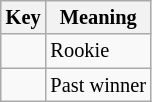<table class="wikitable" style="font-size: 85%;">
<tr>
<th>Key</th>
<th>Meaning</th>
</tr>
<tr>
<td align="center"><strong></strong></td>
<td>Rookie</td>
</tr>
<tr>
<td align="center"><strong></strong></td>
<td>Past winner</td>
</tr>
</table>
